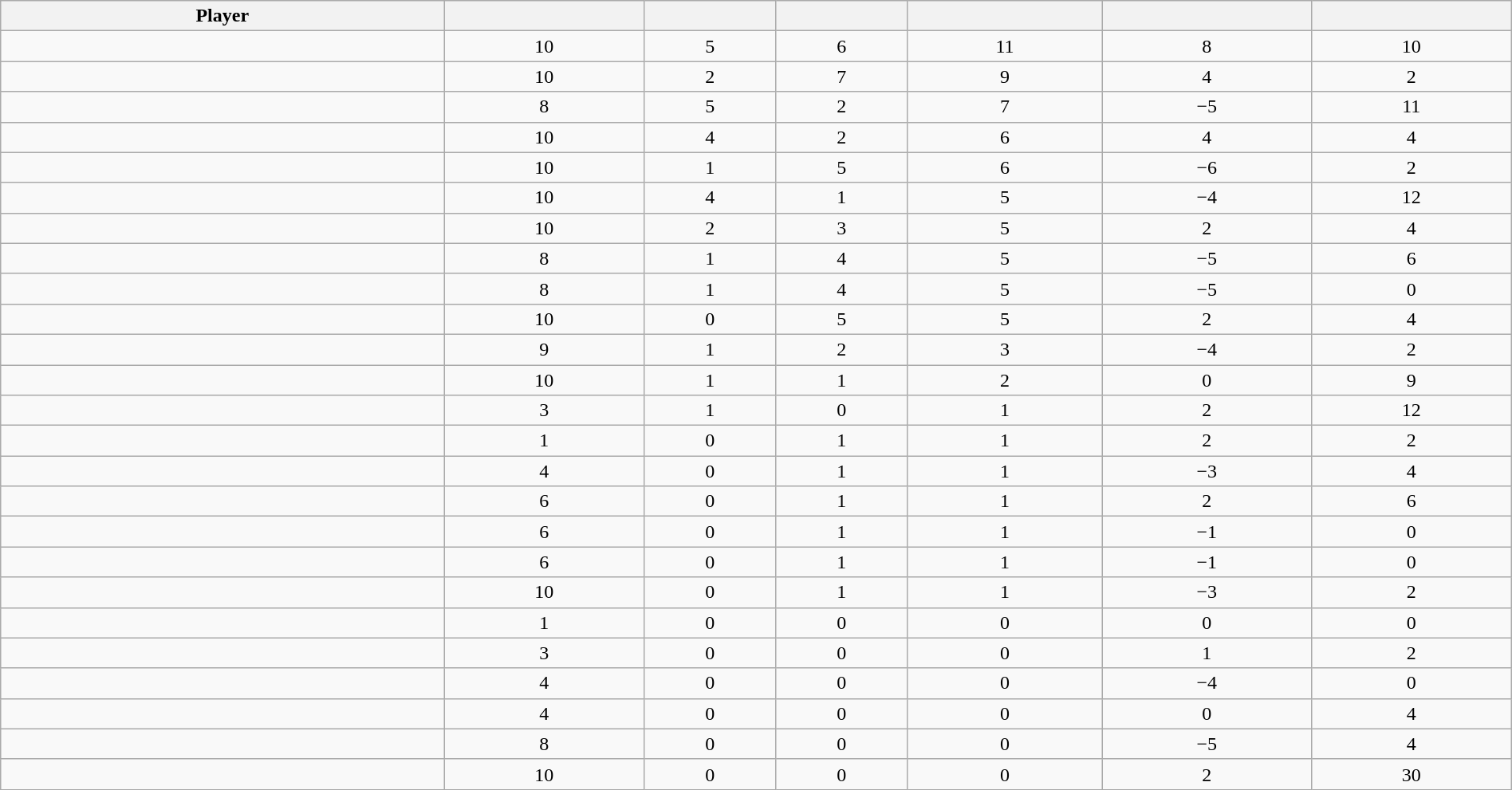<table class="wikitable sortable" style="width:100%;">
<tr align=center>
<th>Player</th>
<th></th>
<th></th>
<th></th>
<th></th>
<th data-sort-type="number"></th>
<th></th>
</tr>
<tr align=center>
<td></td>
<td>10</td>
<td>5</td>
<td>6</td>
<td>11</td>
<td>8</td>
<td>10</td>
</tr>
<tr align=center>
<td></td>
<td>10</td>
<td>2</td>
<td>7</td>
<td>9</td>
<td>4</td>
<td>2</td>
</tr>
<tr align=center>
<td></td>
<td>8</td>
<td>5</td>
<td>2</td>
<td>7</td>
<td>−5</td>
<td>11</td>
</tr>
<tr align=center>
<td></td>
<td>10</td>
<td>4</td>
<td>2</td>
<td>6</td>
<td>4</td>
<td>4</td>
</tr>
<tr align=center>
<td></td>
<td>10</td>
<td>1</td>
<td>5</td>
<td>6</td>
<td>−6</td>
<td>2</td>
</tr>
<tr align=center>
<td></td>
<td>10</td>
<td>4</td>
<td>1</td>
<td>5</td>
<td>−4</td>
<td>12</td>
</tr>
<tr align=center>
<td></td>
<td>10</td>
<td>2</td>
<td>3</td>
<td>5</td>
<td>2</td>
<td>4</td>
</tr>
<tr align=center>
<td></td>
<td>8</td>
<td>1</td>
<td>4</td>
<td>5</td>
<td>−5</td>
<td>6</td>
</tr>
<tr align=center>
<td></td>
<td>8</td>
<td>1</td>
<td>4</td>
<td>5</td>
<td>−5</td>
<td>0</td>
</tr>
<tr align=center>
<td></td>
<td>10</td>
<td>0</td>
<td>5</td>
<td>5</td>
<td>2</td>
<td>4</td>
</tr>
<tr align=center>
<td></td>
<td>9</td>
<td>1</td>
<td>2</td>
<td>3</td>
<td>−4</td>
<td>2</td>
</tr>
<tr align=center>
<td></td>
<td>10</td>
<td>1</td>
<td>1</td>
<td>2</td>
<td>0</td>
<td>9</td>
</tr>
<tr align=center>
<td></td>
<td>3</td>
<td>1</td>
<td>0</td>
<td>1</td>
<td>2</td>
<td>12</td>
</tr>
<tr align=center>
<td></td>
<td>1</td>
<td>0</td>
<td>1</td>
<td>1</td>
<td>2</td>
<td>2</td>
</tr>
<tr align=center>
<td></td>
<td>4</td>
<td>0</td>
<td>1</td>
<td>1</td>
<td>−3</td>
<td>4</td>
</tr>
<tr align=center>
<td></td>
<td>6</td>
<td>0</td>
<td>1</td>
<td>1</td>
<td>2</td>
<td>6</td>
</tr>
<tr align=center>
<td></td>
<td>6</td>
<td>0</td>
<td>1</td>
<td>1</td>
<td>−1</td>
<td>0</td>
</tr>
<tr align=center>
<td></td>
<td>6</td>
<td>0</td>
<td>1</td>
<td>1</td>
<td>−1</td>
<td>0</td>
</tr>
<tr align=center>
<td></td>
<td>10</td>
<td>0</td>
<td>1</td>
<td>1</td>
<td>−3</td>
<td>2</td>
</tr>
<tr align=center>
<td></td>
<td>1</td>
<td>0</td>
<td>0</td>
<td>0</td>
<td>0</td>
<td>0</td>
</tr>
<tr align=center>
<td></td>
<td>3</td>
<td>0</td>
<td>0</td>
<td>0</td>
<td>1</td>
<td>2</td>
</tr>
<tr align=center>
<td></td>
<td>4</td>
<td>0</td>
<td>0</td>
<td>0</td>
<td>−4</td>
<td>0</td>
</tr>
<tr align=center>
<td></td>
<td>4</td>
<td>0</td>
<td>0</td>
<td>0</td>
<td>0</td>
<td>4</td>
</tr>
<tr align=center>
<td></td>
<td>8</td>
<td>0</td>
<td>0</td>
<td>0</td>
<td>−5</td>
<td>4</td>
</tr>
<tr align=center>
<td></td>
<td>10</td>
<td>0</td>
<td>0</td>
<td>0</td>
<td>2</td>
<td>30</td>
</tr>
</table>
